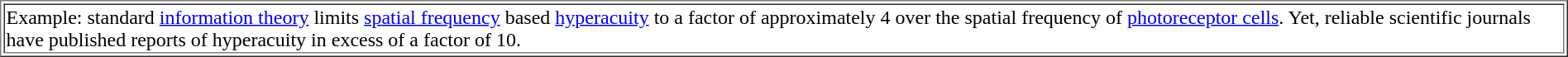<table border="1">
<tr>
<td>Example: standard <a href='#'>information theory</a> limits <a href='#'>spatial frequency</a> based <a href='#'>hyperacuity</a> to a factor of approximately 4 over the spatial frequency of <a href='#'>photoreceptor cells</a>.  Yet, reliable scientific journals have published reports of hyperacuity in excess of a factor of 10.</td>
</tr>
</table>
